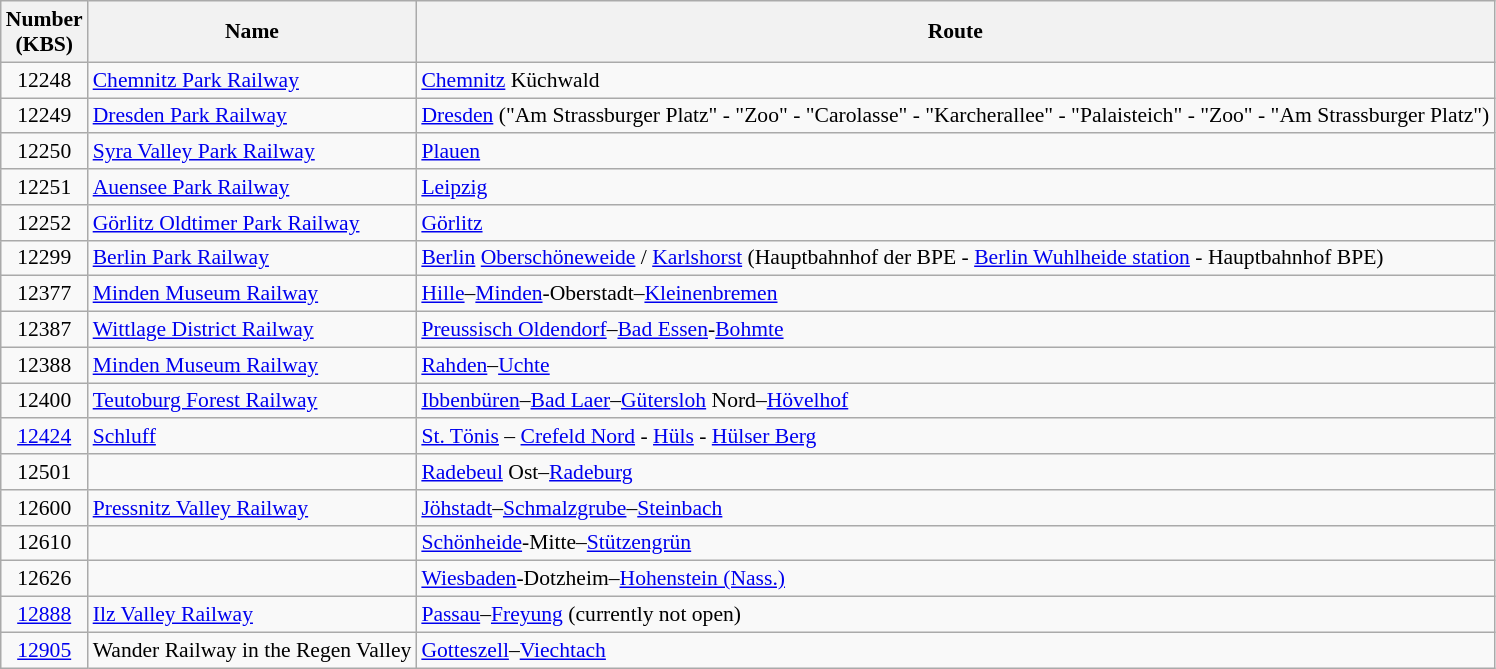<table class="wikitable" style="Font-Size: 90%">
<tr class="hintergrundfarbe6">
<th style="text-align:center;">Number <br>(KBS)</th>
<th>Name</th>
<th>Route</th>
</tr>
<tr>
<td style="text-align:center;">12248</td>
<td><a href='#'>Chemnitz Park Railway</a></td>
<td><a href='#'>Chemnitz</a> Küchwald</td>
</tr>
<tr>
<td style="text-align:center;">12249</td>
<td><a href='#'>Dresden Park Railway</a></td>
<td><a href='#'>Dresden</a> ("Am Strassburger Platz" - "Zoo" - "Carolasse" - "Karcherallee" - "Palaisteich" - "Zoo" - "Am Strassburger Platz")</td>
</tr>
<tr>
<td style="text-align:center;">12250</td>
<td><a href='#'>Syra Valley Park Railway</a></td>
<td><a href='#'>Plauen</a></td>
</tr>
<tr>
<td style="text-align:center;">12251</td>
<td><a href='#'>Auensee Park Railway</a></td>
<td><a href='#'>Leipzig</a></td>
</tr>
<tr>
<td style="text-align:center;">12252</td>
<td><a href='#'>Görlitz Oldtimer Park Railway</a></td>
<td><a href='#'>Görlitz</a></td>
</tr>
<tr>
<td style="text-align:center;">12299</td>
<td><a href='#'>Berlin Park Railway</a></td>
<td><a href='#'>Berlin</a> <a href='#'>Oberschöneweide</a> / <a href='#'>Karlshorst</a> (Hauptbahnhof der BPE - <a href='#'>Berlin Wuhlheide station</a> - Hauptbahnhof BPE)</td>
</tr>
<tr>
<td style="text-align:center;">12377</td>
<td><a href='#'>Minden Museum Railway</a></td>
<td><a href='#'>Hille</a>–<a href='#'>Minden</a>-Oberstadt–<a href='#'>Kleinenbremen</a></td>
</tr>
<tr>
<td style="text-align:center;">12387</td>
<td><a href='#'>Wittlage District Railway</a></td>
<td><a href='#'>Preussisch Oldendorf</a>–<a href='#'>Bad Essen</a>-<a href='#'>Bohmte</a></td>
</tr>
<tr>
<td style="text-align:center;">12388</td>
<td><a href='#'>Minden Museum Railway</a></td>
<td><a href='#'>Rahden</a>–<a href='#'>Uchte</a></td>
</tr>
<tr>
<td style="text-align:center;">12400</td>
<td><a href='#'>Teutoburg Forest Railway</a></td>
<td><a href='#'>Ibbenbüren</a>–<a href='#'>Bad Laer</a>–<a href='#'>Gütersloh</a> Nord–<a href='#'>Hövelhof</a></td>
</tr>
<tr>
<td style="text-align:center;"><a href='#'>12424</a></td>
<td><a href='#'>Schluff</a></td>
<td><a href='#'>St. Tönis</a> – <a href='#'>Crefeld Nord</a> - <a href='#'>Hüls</a> - <a href='#'>Hülser Berg</a></td>
</tr>
<tr>
<td style="text-align:center;">12501</td>
<td></td>
<td><a href='#'>Radebeul</a> Ost–<a href='#'>Radeburg</a></td>
</tr>
<tr>
<td style="text-align:center;">12600</td>
<td><a href='#'>Pressnitz Valley Railway</a></td>
<td><a href='#'>Jöhstadt</a>–<a href='#'>Schmalzgrube</a>–<a href='#'>Steinbach</a></td>
</tr>
<tr>
<td style="text-align:center;">12610</td>
<td></td>
<td><a href='#'>Schönheide</a>-Mitte–<a href='#'>Stützengrün</a></td>
</tr>
<tr>
<td style="text-align:center;">12626</td>
<td></td>
<td><a href='#'>Wiesbaden</a>-Dotzheim–<a href='#'>Hohenstein (Nass.)</a></td>
</tr>
<tr>
<td style="text-align:center;"><a href='#'>12888</a></td>
<td><a href='#'>Ilz Valley Railway</a></td>
<td><a href='#'>Passau</a>–<a href='#'>Freyung</a> (currently not open)</td>
</tr>
<tr>
<td style="text-align:center;"><a href='#'>12905</a></td>
<td>Wander Railway in the Regen Valley</td>
<td><a href='#'>Gotteszell</a>–<a href='#'>Viechtach</a></td>
</tr>
</table>
